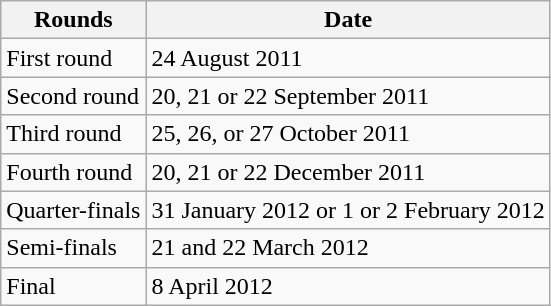<table class="wikitable">
<tr>
<th>Rounds</th>
<th>Date</th>
</tr>
<tr>
<td>First round</td>
<td>24 August 2011</td>
</tr>
<tr>
<td>Second round</td>
<td>20, 21 or 22 September 2011</td>
</tr>
<tr>
<td>Third round</td>
<td>25, 26, or 27 October 2011</td>
</tr>
<tr>
<td>Fourth round</td>
<td>20, 21 or 22 December 2011</td>
</tr>
<tr>
<td>Quarter-finals</td>
<td>31 January 2012 or 1 or 2 February 2012</td>
</tr>
<tr>
<td>Semi-finals</td>
<td>21 and 22 March 2012</td>
</tr>
<tr>
<td>Final</td>
<td>8 April 2012</td>
</tr>
</table>
